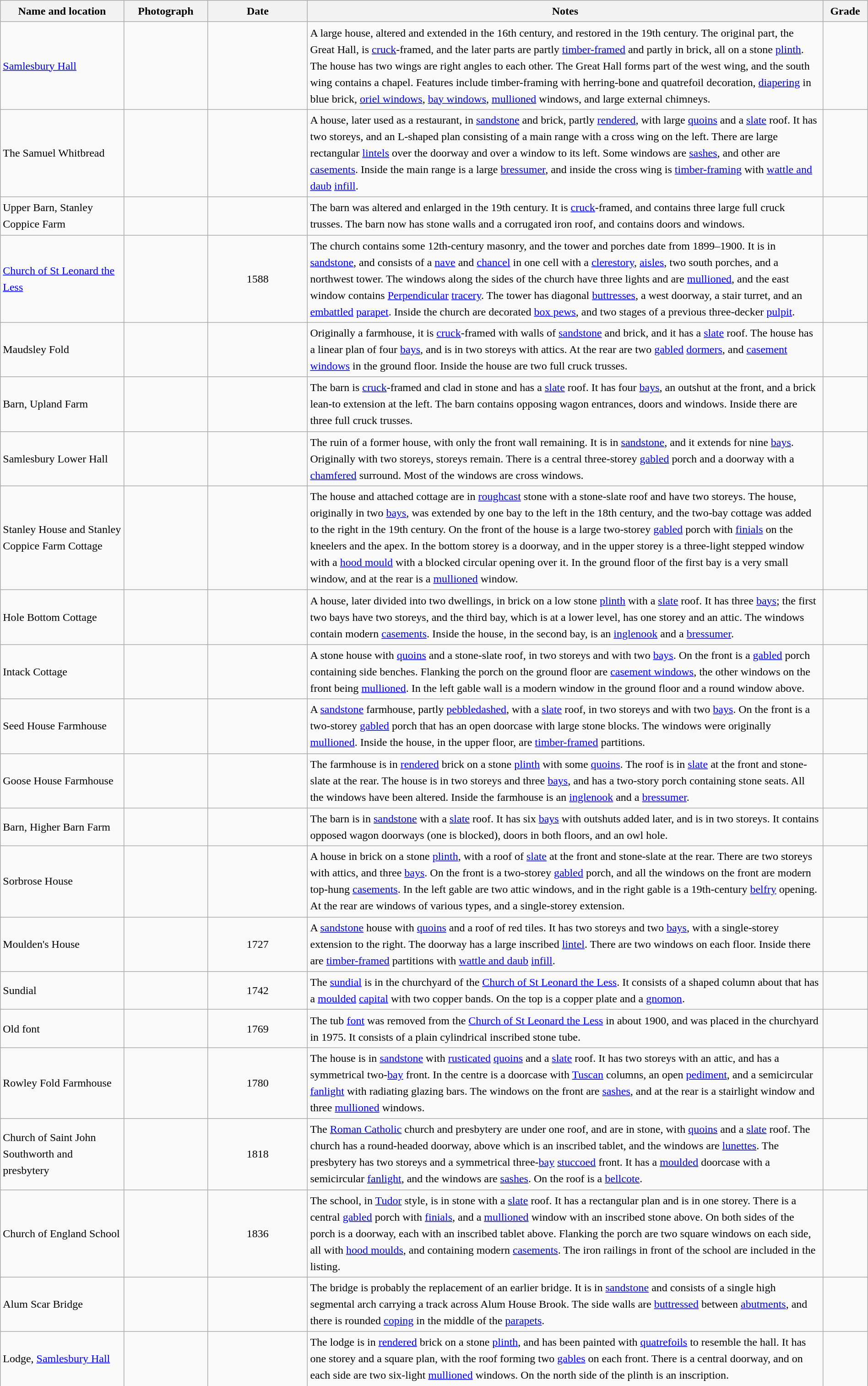<table class="wikitable sortable plainrowheaders" style="width:100%;border:0px;text-align:left;line-height:150%;">
<tr>
<th scope="col"  style="width:150px">Name and location</th>
<th scope="col"  style="width:100px" class="unsortable">Photograph</th>
<th scope="col"  style="width:120px">Date</th>
<th scope="col"  style="width:650px" class="unsortable">Notes</th>
<th scope="col"  style="width:50px">Grade</th>
</tr>
<tr>
<td><a href='#'>Samlesbury Hall</a><br><small></small></td>
<td></td>
<td align="center"></td>
<td>A large house, altered and extended in the 16th century, and restored in the 19th century.  The original part, the Great Hall, is <a href='#'>cruck</a>-framed, and the later parts are partly <a href='#'>timber-framed</a> and partly in brick, all on a stone <a href='#'>plinth</a>.  The house has two wings are right angles to each other.  The Great Hall forms part of the west wing, and the south wing contains a chapel.  Features include timber-framing with herring-bone and quatrefoil decoration, <a href='#'>diapering</a> in blue brick, <a href='#'>oriel windows</a>, <a href='#'>bay windows</a>, <a href='#'>mullioned</a> windows, and large external chimneys.</td>
<td align="center" ></td>
</tr>
<tr>
<td>The Samuel Whitbread<br><small></small></td>
<td></td>
<td align="center"></td>
<td>A house, later used as a restaurant, in <a href='#'>sandstone</a> and brick, partly <a href='#'>rendered</a>, with large <a href='#'>quoins</a> and a <a href='#'>slate</a> roof.  It has two storeys, and an L-shaped plan consisting of a main range with a cross wing on the left.  There are large rectangular <a href='#'>lintels</a> over the doorway and over a window to its left.  Some windows are <a href='#'>sashes</a>, and other are <a href='#'>casements</a>.  Inside the main range is a large <a href='#'>bressumer</a>, and inside the cross wing is <a href='#'>timber-framing</a> with <a href='#'>wattle and daub</a> <a href='#'>infill</a>.</td>
<td align="center" ></td>
</tr>
<tr>
<td>Upper Barn, Stanley Coppice Farm<br><small></small></td>
<td></td>
<td align="center"></td>
<td>The barn was altered and enlarged in the 19th century.  It is <a href='#'>cruck</a>-framed, and contains three large full cruck trusses.  The barn now has stone walls and a corrugated iron roof, and contains doors and windows.</td>
<td align="center" ></td>
</tr>
<tr>
<td><a href='#'>Church of St Leonard the Less</a><br><small></small></td>
<td></td>
<td align="center">1588</td>
<td>The church contains some 12th-century masonry, and the tower and porches date from 1899–1900.  It is in <a href='#'>sandstone</a>, and consists of a <a href='#'>nave</a> and <a href='#'>chancel</a> in one cell with a <a href='#'>clerestory</a>, <a href='#'>aisles</a>, two south porches, and a northwest tower.  The windows along the sides of the church have three lights and are <a href='#'>mullioned</a>, and the east window contains <a href='#'>Perpendicular</a> <a href='#'>tracery</a>.  The tower has diagonal <a href='#'>buttresses</a>, a west doorway, a stair turret, and an <a href='#'>embattled</a> <a href='#'>parapet</a>.  Inside the church are decorated <a href='#'>box pews</a>, and two stages of a previous three-decker <a href='#'>pulpit</a>.</td>
<td align="center" ></td>
</tr>
<tr>
<td>Maudsley Fold<br><small></small></td>
<td></td>
<td align="center"></td>
<td>Originally a farmhouse, it is <a href='#'>cruck</a>-framed with walls of <a href='#'>sandstone</a> and brick, and it has a <a href='#'>slate</a> roof.  The house has a linear plan of four <a href='#'>bays</a>, and is in two storeys with attics.  At the rear are two <a href='#'>gabled</a> <a href='#'>dormers</a>, and <a href='#'>casement windows</a> in the ground floor.  Inside the house are two full cruck trusses.</td>
<td align="center" ></td>
</tr>
<tr>
<td>Barn, Upland Farm<br><small></small></td>
<td></td>
<td align="center"></td>
<td>The barn is <a href='#'>cruck</a>-framed and clad in stone and has a <a href='#'>slate</a> roof.  It has four <a href='#'>bays</a>, an outshut at the front, and a brick lean-to extension at the left.  The barn contains opposing wagon entrances, doors and windows.  Inside there are three full cruck trusses.</td>
<td align="center" ></td>
</tr>
<tr>
<td>Samlesbury Lower Hall<br><small></small></td>
<td></td>
<td align="center"></td>
<td>The ruin of a former house, with only the front wall remaining.  It is in <a href='#'>sandstone</a>, and it extends for nine <a href='#'>bays</a>.  Originally with two storeys,  storeys remain.  There is a central three-storey <a href='#'>gabled</a> porch and a doorway with a <a href='#'>chamfered</a> surround.  Most of the windows are cross windows.</td>
<td align="center" ></td>
</tr>
<tr>
<td>Stanley House and Stanley Coppice Farm Cottage<br><small></small></td>
<td></td>
<td align="center"></td>
<td>The house and attached cottage are in <a href='#'>roughcast</a> stone with a stone-slate roof and have two storeys.  The house, originally in two <a href='#'>bays</a>, was extended by one bay to the left in the 18th century, and the two-bay cottage was added to the right in the 19th century.  On the front of the house is a large two-storey <a href='#'>gabled</a> porch with <a href='#'>finials</a> on the kneelers and the apex.  In the bottom storey is a doorway, and in the upper storey is a three-light stepped window with a <a href='#'>hood mould</a> with a blocked circular opening over it.  In the ground floor of the first bay is a very small window, and at the rear is a <a href='#'>mullioned</a> window.</td>
<td align="center" ></td>
</tr>
<tr>
<td>Hole Bottom Cottage<br><small></small></td>
<td></td>
<td align="center"></td>
<td>A house, later divided into two dwellings, in brick on a low stone <a href='#'>plinth</a> with a <a href='#'>slate</a> roof.  It has three <a href='#'>bays</a>; the first two bays have two storeys, and the third bay, which is at a lower level, has one storey and an attic.  The windows contain modern <a href='#'>casements</a>.  Inside the house, in the second bay, is an <a href='#'>inglenook</a> and a <a href='#'>bressumer</a>.</td>
<td align="center" ></td>
</tr>
<tr>
<td>Intack Cottage<br><small></small></td>
<td></td>
<td align="center"></td>
<td>A stone house with <a href='#'>quoins</a> and a stone-slate roof, in two storeys and with two <a href='#'>bays</a>.  On the front is a <a href='#'>gabled</a> porch containing side benches.  Flanking the porch on the ground floor are <a href='#'>casement windows</a>, the other windows on the front being <a href='#'>mullioned</a>.  In the left gable wall is a modern window in the ground floor and a round window above.</td>
<td align="center" ></td>
</tr>
<tr>
<td>Seed House Farmhouse<br><small></small></td>
<td></td>
<td align="center"></td>
<td>A <a href='#'>sandstone</a> farmhouse, partly <a href='#'>pebbledashed</a>, with a <a href='#'>slate</a> roof, in two storeys and with two <a href='#'>bays</a>.  On the front is a two-storey <a href='#'>gabled</a> porch that has an open doorcase with large stone blocks.  The windows were originally <a href='#'>mullioned</a>.  Inside the house, in the upper floor, are <a href='#'>timber-framed</a> partitions.</td>
<td align="center" ></td>
</tr>
<tr>
<td>Goose House Farmhouse<br><small></small></td>
<td></td>
<td align="center"></td>
<td>The farmhouse is in <a href='#'>rendered</a> brick on a stone <a href='#'>plinth</a> with some <a href='#'>quoins</a>.  The roof is in <a href='#'>slate</a> at the front and stone-slate at the rear.  The house is in two storeys and three <a href='#'>bays</a>, and has a two-story porch containing stone seats.  All the windows have been altered.  Inside the farmhouse is an <a href='#'>inglenook</a> and a <a href='#'>bressumer</a>.</td>
<td align="center" ></td>
</tr>
<tr>
<td>Barn, Higher Barn Farm<br><small></small></td>
<td></td>
<td align="center"></td>
<td>The barn is in <a href='#'>sandstone</a> with a <a href='#'>slate</a> roof.  It has six <a href='#'>bays</a> with outshuts added later, and is in two storeys.  It contains opposed wagon doorways (one is blocked), doors in both floors, and an owl hole.</td>
<td align="center" ></td>
</tr>
<tr>
<td>Sorbrose House<br><small></small></td>
<td></td>
<td align="center"></td>
<td>A house in brick on a stone <a href='#'>plinth</a>, with a roof of <a href='#'>slate</a> at the front and stone-slate at the rear.  There are two storeys with attics, and three <a href='#'>bays</a>.  On the front is a two-storey <a href='#'>gabled</a> porch, and all the windows on the front are modern top-hung <a href='#'>casements</a>.  In the left gable are two attic windows, and in the right gable is a 19th-century <a href='#'>belfry</a> opening.  At the rear are windows of various types, and a single-storey extension.</td>
<td align="center" ></td>
</tr>
<tr>
<td>Moulden's House<br><small></small></td>
<td></td>
<td align="center">1727</td>
<td>A <a href='#'>sandstone</a> house with <a href='#'>quoins</a> and a roof of red tiles.  It has two storeys and two <a href='#'>bays</a>, with a single-storey extension to the right.  The doorway has a large inscribed <a href='#'>lintel</a>.  There are two windows on each floor.  Inside there are <a href='#'>timber-framed</a> partitions with <a href='#'>wattle and daub</a> <a href='#'>infill</a>.</td>
<td align="center" ></td>
</tr>
<tr>
<td>Sundial<br><small></small></td>
<td></td>
<td align="center">1742</td>
<td>The <a href='#'>sundial</a> is in the churchyard of the <a href='#'>Church of St Leonard the Less</a>.  It consists of a shaped column about  that has a <a href='#'>moulded</a> <a href='#'>capital</a> with two copper bands.  On the top is a copper plate and a <a href='#'>gnomon</a>.</td>
<td align="center" ></td>
</tr>
<tr>
<td>Old font<br><small></small></td>
<td></td>
<td align="center">1769</td>
<td>The tub <a href='#'>font</a> was removed from the <a href='#'>Church of St Leonard the Less</a> in about 1900, and was placed in the churchyard in 1975.  It consists of a plain cylindrical inscribed stone tube.</td>
<td align="center" ></td>
</tr>
<tr>
<td>Rowley Fold Farmhouse<br><small></small></td>
<td></td>
<td align="center">1780</td>
<td>The house is in <a href='#'>sandstone</a> with <a href='#'>rusticated</a> <a href='#'>quoins</a> and a <a href='#'>slate</a> roof.  It has two storeys with an attic, and has a symmetrical two-<a href='#'>bay</a> front.  In the centre is a doorcase with <a href='#'>Tuscan</a> columns, an open <a href='#'>pediment</a>, and a semicircular <a href='#'>fanlight</a> with radiating glazing bars.  The windows on the front are <a href='#'>sashes</a>, and at the rear is a stairlight window and three <a href='#'>mullioned</a> windows.</td>
<td align="center" ></td>
</tr>
<tr>
<td>Church of Saint John Southworth and presbytery<br><small></small></td>
<td></td>
<td align="center">1818</td>
<td>The <a href='#'>Roman Catholic</a> church and presbytery are under one roof, and are in stone, with <a href='#'>quoins</a> and a <a href='#'>slate</a> roof.  The church has a round-headed doorway, above which is an inscribed tablet, and the windows are <a href='#'>lunettes</a>.  The presbytery has two storeys and a symmetrical three-<a href='#'>bay</a> <a href='#'>stuccoed</a> front.  It has a <a href='#'>moulded</a> doorcase with a semicircular <a href='#'>fanlight</a>, and the windows are <a href='#'>sashes</a>.  On the roof is a <a href='#'>bellcote</a>.</td>
<td align="center" ></td>
</tr>
<tr>
<td>Church of England School<br><small></small></td>
<td></td>
<td align="center">1836</td>
<td>The school, in <a href='#'>Tudor</a> style, is in stone with a <a href='#'>slate</a> roof.  It has a rectangular plan and is in one storey.  There is a central <a href='#'>gabled</a> porch with <a href='#'>finials</a>, and a <a href='#'>mullioned</a> window with an inscribed stone above.  On both sides of the porch is a doorway, each with an inscribed tablet above.  Flanking the porch are two square windows on each side, all with <a href='#'>hood moulds</a>, and containing modern <a href='#'>casements</a>.  The iron railings in front of the school are included in the listing.</td>
<td align="center" ></td>
</tr>
<tr>
<td>Alum Scar Bridge<br><small></small></td>
<td></td>
<td align="center"></td>
<td>The bridge is probably the replacement of an earlier bridge.  It is in <a href='#'>sandstone</a> and consists of a single high segmental arch carrying a track across Alum House Brook.  The side walls are <a href='#'>buttressed</a> between <a href='#'>abutments</a>, and there is rounded <a href='#'>coping</a> in the middle of the <a href='#'>parapets</a>.</td>
<td align="center" ></td>
</tr>
<tr>
<td>Lodge, <a href='#'>Samlesbury Hall</a><br><small></small></td>
<td></td>
<td align="center"></td>
<td>The lodge is in <a href='#'>rendered</a> brick on a stone <a href='#'>plinth</a>, and has been painted with <a href='#'>quatrefoils</a> to resemble the hall.  It has one storey and a square plan, with the roof forming two <a href='#'>gables</a> on each front.  There is a central doorway, and on each side are two six-light <a href='#'>mullioned</a> windows.  On the north side of the plinth is an inscription.</td>
<td align="center" ></td>
</tr>
<tr>
</tr>
</table>
